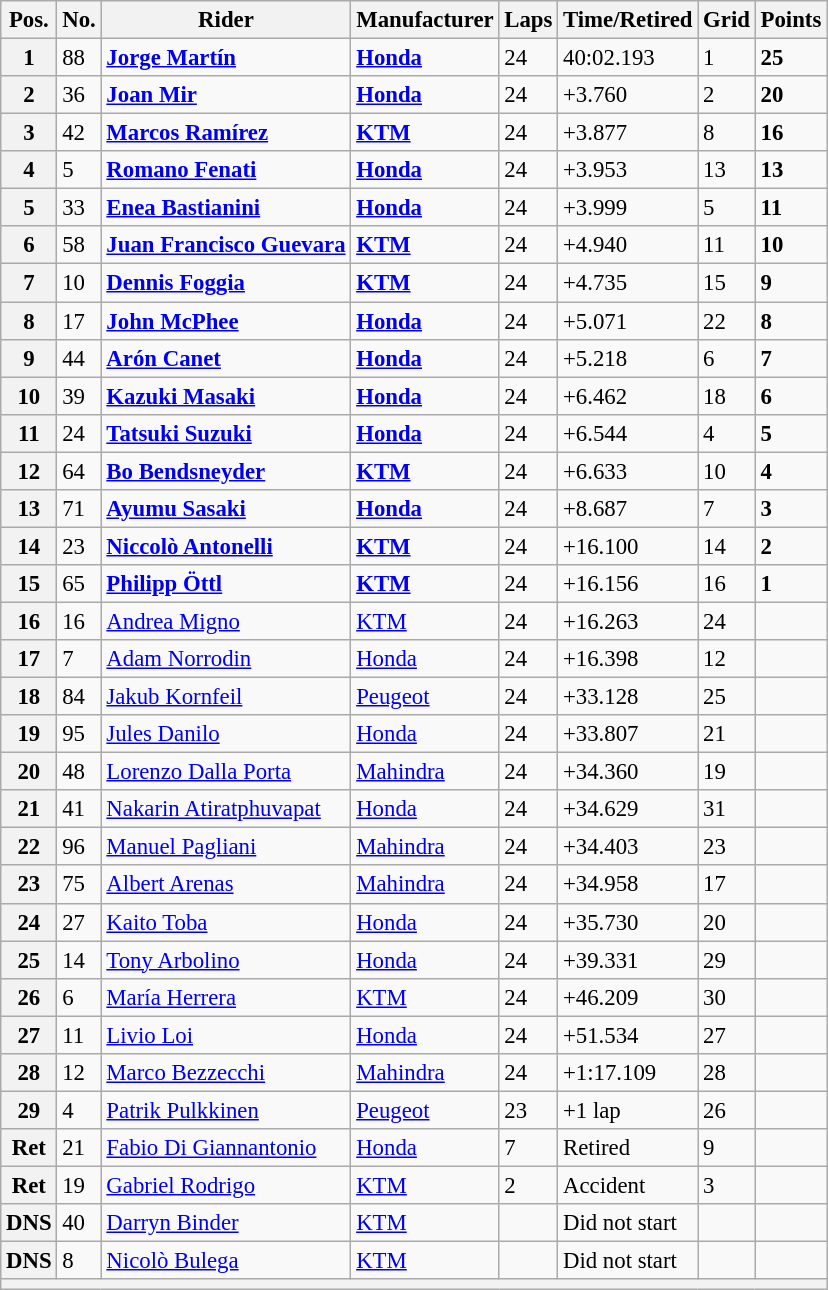<table class="wikitable" style="font-size: 95%;">
<tr>
<th>Pos.</th>
<th>No.</th>
<th>Rider</th>
<th>Manufacturer</th>
<th>Laps</th>
<th>Time/Retired</th>
<th>Grid</th>
<th>Points</th>
</tr>
<tr>
<th>1</th>
<td>88</td>
<td> <strong><a href='#'>Jorge Martín</a></strong></td>
<td><strong> <a href='#'>Honda</a></strong></td>
<td>24</td>
<td>40:02.193</td>
<td>1</td>
<td><strong>25</strong></td>
</tr>
<tr>
<th>2</th>
<td>36</td>
<td> <strong><a href='#'>Joan Mir</a></strong></td>
<td><strong><a href='#'>Honda</a></strong></td>
<td>24</td>
<td>+3.760</td>
<td>2</td>
<td><strong>20</strong></td>
</tr>
<tr>
<th>3</th>
<td>42</td>
<td> <strong><a href='#'>Marcos Ramírez</a></strong></td>
<td><strong><a href='#'>KTM</a></strong></td>
<td>24</td>
<td>+3.877</td>
<td>8</td>
<td><strong>16</strong></td>
</tr>
<tr>
<th>4</th>
<td>5</td>
<td> <strong><a href='#'>Romano Fenati</a></strong></td>
<td><strong><a href='#'>Honda</a></strong></td>
<td>24</td>
<td>+3.953</td>
<td>13</td>
<td><strong>13</strong></td>
</tr>
<tr>
<th>5</th>
<td>33</td>
<td> <strong><a href='#'>Enea Bastianini</a></strong></td>
<td><strong><a href='#'>Honda</a></strong></td>
<td>24</td>
<td>+3.999</td>
<td>5</td>
<td><strong>11</strong></td>
</tr>
<tr>
<th>6</th>
<td>58</td>
<td> <strong><a href='#'>Juan Francisco Guevara</a></strong></td>
<td><strong><a href='#'>KTM</a></strong></td>
<td>24</td>
<td>+4.940</td>
<td>11</td>
<td><strong>10</strong></td>
</tr>
<tr>
<th>7</th>
<td>10</td>
<td> <strong><a href='#'>Dennis Foggia</a></strong></td>
<td><strong><a href='#'>KTM</a></strong></td>
<td>24</td>
<td>+4.735</td>
<td>15</td>
<td><strong>9</strong></td>
</tr>
<tr>
<th>8</th>
<td>17</td>
<td> <strong><a href='#'>John McPhee</a></strong></td>
<td><strong><a href='#'>Honda</a></strong></td>
<td>24</td>
<td>+5.071</td>
<td>22</td>
<td><strong>8</strong></td>
</tr>
<tr>
<th>9</th>
<td>44</td>
<td> <strong><a href='#'>Arón Canet</a></strong></td>
<td><strong><a href='#'>Honda</a></strong></td>
<td>24</td>
<td>+5.218</td>
<td>6</td>
<td><strong>7</strong></td>
</tr>
<tr>
<th>10</th>
<td>39</td>
<td> <strong><a href='#'>Kazuki Masaki</a></strong></td>
<td><strong><a href='#'>Honda</a></strong></td>
<td>24</td>
<td>+6.462</td>
<td>18</td>
<td><strong>6</strong></td>
</tr>
<tr>
<th>11</th>
<td>24</td>
<td> <strong><a href='#'>Tatsuki Suzuki</a></strong></td>
<td><strong><a href='#'>Honda</a></strong></td>
<td>24</td>
<td>+6.544</td>
<td>4</td>
<td><strong>5</strong></td>
</tr>
<tr>
<th>12</th>
<td>64</td>
<td> <strong><a href='#'>Bo Bendsneyder</a></strong></td>
<td><strong><a href='#'>KTM</a></strong></td>
<td>24</td>
<td>+6.633</td>
<td>10</td>
<td><strong>4</strong></td>
</tr>
<tr>
<th>13</th>
<td>71</td>
<td> <strong><a href='#'>Ayumu Sasaki</a></strong></td>
<td><strong><a href='#'>Honda</a></strong></td>
<td>24</td>
<td>+8.687</td>
<td>7</td>
<td><strong>3</strong></td>
</tr>
<tr>
<th>14</th>
<td>23</td>
<td> <strong><a href='#'>Niccolò Antonelli</a></strong></td>
<td><strong><a href='#'>KTM</a></strong></td>
<td>24</td>
<td>+16.100</td>
<td>14</td>
<td><strong>2</strong></td>
</tr>
<tr>
<th>15</th>
<td>65</td>
<td> <strong><a href='#'>Philipp Öttl</a></strong></td>
<td><strong><a href='#'>KTM</a></strong></td>
<td>24</td>
<td>+16.156</td>
<td>16</td>
<td><strong>1</strong></td>
</tr>
<tr>
<th>16</th>
<td>16</td>
<td> <a href='#'>Andrea Migno</a></td>
<td><a href='#'>KTM</a></td>
<td>24</td>
<td>+16.263</td>
<td>24</td>
<td></td>
</tr>
<tr>
<th>17</th>
<td>7</td>
<td> <a href='#'>Adam Norrodin</a></td>
<td><a href='#'>Honda</a></td>
<td>24</td>
<td>+16.398</td>
<td>12</td>
<td></td>
</tr>
<tr>
<th>18</th>
<td>84</td>
<td> <a href='#'>Jakub Kornfeil</a></td>
<td><a href='#'>Peugeot</a></td>
<td>24</td>
<td>+33.128</td>
<td>25</td>
<td></td>
</tr>
<tr>
<th>19</th>
<td>95</td>
<td> <a href='#'>Jules Danilo</a></td>
<td><a href='#'>Honda</a></td>
<td>24</td>
<td>+33.807</td>
<td>21</td>
<td></td>
</tr>
<tr>
<th>20</th>
<td>48</td>
<td> <a href='#'>Lorenzo Dalla Porta</a></td>
<td><a href='#'>Mahindra</a></td>
<td>24</td>
<td>+34.360</td>
<td>19</td>
<td></td>
</tr>
<tr>
<th>21</th>
<td>41</td>
<td> <a href='#'>Nakarin Atiratphuvapat</a></td>
<td><a href='#'>Honda</a></td>
<td>24</td>
<td>+34.629</td>
<td>31</td>
<td></td>
</tr>
<tr>
<th>22</th>
<td>96</td>
<td> <a href='#'>Manuel Pagliani</a></td>
<td><a href='#'>Mahindra</a></td>
<td>24</td>
<td>+34.403</td>
<td>23</td>
<td></td>
</tr>
<tr>
<th>23</th>
<td>75</td>
<td> <a href='#'>Albert Arenas</a></td>
<td><a href='#'>Mahindra</a></td>
<td>24</td>
<td>+34.958</td>
<td>17</td>
<td></td>
</tr>
<tr>
<th>24</th>
<td>27</td>
<td> <a href='#'>Kaito Toba</a></td>
<td><a href='#'>Honda</a></td>
<td>24</td>
<td>+35.730</td>
<td>20</td>
<td></td>
</tr>
<tr>
<th>25</th>
<td>14</td>
<td> <a href='#'>Tony Arbolino</a></td>
<td><a href='#'>Honda</a></td>
<td>24</td>
<td>+39.331</td>
<td>29</td>
<td></td>
</tr>
<tr>
<th>26</th>
<td>6</td>
<td> <a href='#'>María Herrera</a></td>
<td><a href='#'>KTM</a></td>
<td>24</td>
<td>+46.209</td>
<td>30</td>
<td></td>
</tr>
<tr>
<th>27</th>
<td>11</td>
<td> <a href='#'>Livio Loi</a></td>
<td><a href='#'>Honda</a></td>
<td>24</td>
<td>+51.534</td>
<td>27</td>
<td></td>
</tr>
<tr>
<th>28</th>
<td>12</td>
<td> <a href='#'>Marco Bezzecchi</a></td>
<td><a href='#'>Mahindra</a></td>
<td>24</td>
<td>+1:17.109</td>
<td>28</td>
<td></td>
</tr>
<tr>
<th>29</th>
<td>4</td>
<td> <a href='#'>Patrik Pulkkinen</a></td>
<td><a href='#'>Peugeot</a></td>
<td>23</td>
<td>+1 lap</td>
<td>26</td>
<td></td>
</tr>
<tr>
<th>Ret</th>
<td>21</td>
<td> <a href='#'>Fabio Di Giannantonio</a></td>
<td><a href='#'>Honda</a></td>
<td>7</td>
<td>Retired</td>
<td>9</td>
<td></td>
</tr>
<tr>
<th>Ret</th>
<td>19</td>
<td> <a href='#'>Gabriel Rodrigo</a></td>
<td><a href='#'>KTM</a></td>
<td>2</td>
<td>Accident</td>
<td>3</td>
<td></td>
</tr>
<tr>
<th>DNS</th>
<td>40</td>
<td> <a href='#'>Darryn Binder</a></td>
<td><a href='#'>KTM</a></td>
<td></td>
<td>Did not start</td>
<td></td>
<td></td>
</tr>
<tr>
<th>DNS</th>
<td>8</td>
<td> <a href='#'>Nicolò Bulega</a></td>
<td><a href='#'>KTM</a></td>
<td></td>
<td>Did not start</td>
<td></td>
<td></td>
</tr>
<tr>
<th colspan=8></th>
</tr>
</table>
